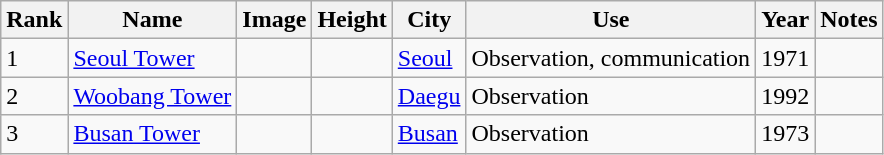<table class="wikitable sortable">
<tr>
<th>Rank</th>
<th>Name</th>
<th>Image</th>
<th>Height</th>
<th>City</th>
<th>Use</th>
<th>Year</th>
<th>Notes</th>
</tr>
<tr>
<td>1</td>
<td><a href='#'>Seoul Tower</a></td>
<td></td>
<td></td>
<td><a href='#'>Seoul</a></td>
<td>Observation, communication</td>
<td>1971</td>
<td></td>
</tr>
<tr>
<td>2</td>
<td><a href='#'>Woobang Tower</a></td>
<td></td>
<td></td>
<td><a href='#'>Daegu</a></td>
<td>Observation</td>
<td>1992</td>
<td></td>
</tr>
<tr>
<td>3</td>
<td><a href='#'>Busan Tower</a></td>
<td></td>
<td></td>
<td><a href='#'>Busan</a></td>
<td>Observation</td>
<td>1973</td>
<td></td>
</tr>
</table>
